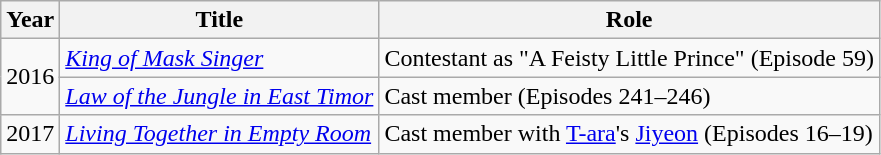<table class="wikitable">
<tr>
<th>Year</th>
<th>Title</th>
<th>Role</th>
</tr>
<tr>
<td rowspan="2">2016</td>
<td><em><a href='#'>King of Mask Singer</a></em></td>
<td>Contestant as "A Feisty Little Prince" (Episode 59)</td>
</tr>
<tr>
<td><em><a href='#'>Law of the Jungle in East Timor</a></em></td>
<td>Cast member (Episodes 241–246)</td>
</tr>
<tr>
<td>2017</td>
<td><em><a href='#'>Living Together in Empty Room</a></em></td>
<td>Cast member with <a href='#'>T-ara</a>'s <a href='#'>Jiyeon</a> (Episodes 16–19)</td>
</tr>
</table>
